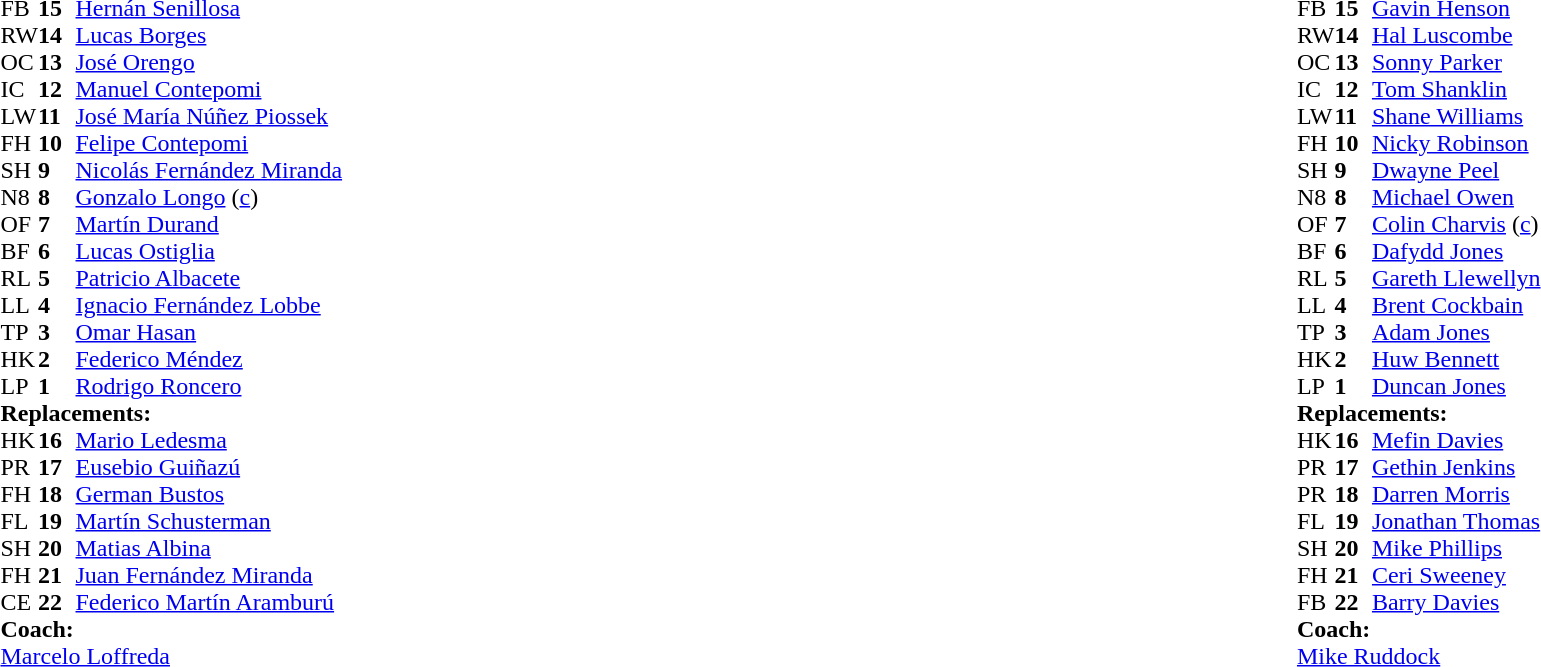<table style="width:100%">
<tr>
<td style="vertical-align:top;width:50%"><br><table cellspacing="0" cellpadding="0">
<tr>
<th width="25"></th>
<th width="25"></th>
</tr>
<tr>
<td>FB</td>
<td><strong>15</strong></td>
<td><a href='#'>Hernán Senillosa</a></td>
</tr>
<tr>
<td>RW</td>
<td><strong>14</strong></td>
<td><a href='#'>Lucas Borges</a></td>
</tr>
<tr>
<td>OC</td>
<td><strong>13</strong></td>
<td><a href='#'>José Orengo</a></td>
</tr>
<tr>
<td>IC</td>
<td><strong>12</strong></td>
<td><a href='#'>Manuel Contepomi</a></td>
</tr>
<tr>
<td>LW</td>
<td><strong>11</strong></td>
<td><a href='#'>José María Núñez Piossek</a></td>
</tr>
<tr>
<td>FH</td>
<td><strong>10</strong></td>
<td><a href='#'>Felipe Contepomi</a></td>
</tr>
<tr>
<td>SH</td>
<td><strong>9</strong></td>
<td><a href='#'>Nicolás Fernández Miranda</a></td>
</tr>
<tr>
<td>N8</td>
<td><strong>8</strong></td>
<td><a href='#'>Gonzalo Longo</a> (<a href='#'>c</a>)</td>
</tr>
<tr>
<td>OF</td>
<td><strong>7</strong></td>
<td><a href='#'>Martín Durand</a></td>
</tr>
<tr>
<td>BF</td>
<td><strong>6</strong></td>
<td><a href='#'>Lucas Ostiglia</a></td>
</tr>
<tr>
<td>RL</td>
<td><strong>5</strong></td>
<td><a href='#'>Patricio Albacete</a></td>
</tr>
<tr>
<td>LL</td>
<td><strong>4</strong></td>
<td><a href='#'>Ignacio Fernández Lobbe</a></td>
<td></td>
</tr>
<tr>
<td>TP</td>
<td><strong>3</strong></td>
<td><a href='#'>Omar Hasan</a></td>
</tr>
<tr>
<td>HK</td>
<td><strong>2</strong></td>
<td><a href='#'>Federico Méndez</a></td>
</tr>
<tr>
<td>LP</td>
<td><strong>1</strong></td>
<td><a href='#'>Rodrigo Roncero</a></td>
</tr>
<tr>
<td colspan="3"><strong>Replacements:</strong></td>
</tr>
<tr>
<td>HK</td>
<td><strong>16</strong></td>
<td><a href='#'>Mario Ledesma</a></td>
<td></td>
<td></td>
</tr>
<tr>
<td>PR</td>
<td><strong>17</strong></td>
<td><a href='#'>Eusebio Guiñazú</a></td>
<td></td>
<td></td>
</tr>
<tr>
<td>FH</td>
<td><strong>18</strong></td>
<td><a href='#'>German Bustos</a></td>
</tr>
<tr>
<td>FL</td>
<td><strong>19</strong></td>
<td><a href='#'>Martín Schusterman</a></td>
<td></td>
<td></td>
</tr>
<tr>
<td>SH</td>
<td><strong>20</strong></td>
<td><a href='#'>Matias Albina</a></td>
<td></td>
<td></td>
</tr>
<tr>
<td>FH</td>
<td><strong>21</strong></td>
<td><a href='#'>Juan Fernández Miranda</a></td>
<td></td>
<td></td>
</tr>
<tr>
<td>CE</td>
<td><strong>22</strong></td>
<td><a href='#'>Federico Martín Aramburú</a></td>
<td></td>
<td></td>
</tr>
<tr>
<td colspan="3"><strong>Coach:</strong></td>
</tr>
<tr>
<td colspan="3"><a href='#'>Marcelo Loffreda</a></td>
</tr>
</table>
</td>
<td style="vertical-align:top"></td>
<td style="vertical-align:top;width:50%"><br><table cellspacing="0" cellpadding="0" style="margin:auto">
<tr>
<th width="25"></th>
<th width="25"></th>
</tr>
<tr>
<td>FB</td>
<td><strong>15</strong></td>
<td><a href='#'>Gavin Henson</a></td>
</tr>
<tr>
<td>RW</td>
<td><strong>14</strong></td>
<td><a href='#'>Hal Luscombe</a></td>
</tr>
<tr>
<td>OC</td>
<td><strong>13</strong></td>
<td><a href='#'>Sonny Parker</a></td>
</tr>
<tr>
<td>IC</td>
<td><strong>12</strong></td>
<td><a href='#'>Tom Shanklin</a></td>
</tr>
<tr>
<td>LW</td>
<td><strong>11</strong></td>
<td><a href='#'>Shane Williams</a></td>
<td></td>
</tr>
<tr>
<td>FH</td>
<td><strong>10</strong></td>
<td><a href='#'>Nicky Robinson</a></td>
</tr>
<tr>
<td>SH</td>
<td><strong>9</strong></td>
<td><a href='#'>Dwayne Peel</a></td>
</tr>
<tr>
<td>N8</td>
<td><strong>8</strong></td>
<td><a href='#'>Michael Owen</a></td>
</tr>
<tr>
<td>OF</td>
<td><strong>7</strong></td>
<td><a href='#'>Colin Charvis</a> (<a href='#'>c</a>)</td>
<td></td>
</tr>
<tr>
<td>BF</td>
<td><strong>6</strong></td>
<td><a href='#'>Dafydd Jones</a></td>
</tr>
<tr>
<td>RL</td>
<td><strong>5</strong></td>
<td><a href='#'>Gareth Llewellyn</a></td>
</tr>
<tr>
<td>LL</td>
<td><strong>4</strong></td>
<td><a href='#'>Brent Cockbain</a></td>
</tr>
<tr>
<td>TP</td>
<td><strong>3</strong></td>
<td><a href='#'>Adam Jones</a></td>
</tr>
<tr>
<td>HK</td>
<td><strong>2</strong></td>
<td><a href='#'>Huw Bennett</a></td>
</tr>
<tr>
<td>LP</td>
<td><strong>1</strong></td>
<td><a href='#'>Duncan Jones</a></td>
</tr>
<tr>
<td colspan="3"><strong>Replacements:</strong></td>
</tr>
<tr>
<td>HK</td>
<td><strong>16</strong></td>
<td><a href='#'>Mefin Davies</a></td>
<td></td>
<td></td>
</tr>
<tr>
<td>PR</td>
<td><strong>17</strong></td>
<td><a href='#'>Gethin Jenkins</a></td>
<td></td>
<td></td>
</tr>
<tr>
<td>PR</td>
<td><strong>18</strong></td>
<td><a href='#'>Darren Morris</a></td>
<td></td>
<td></td>
</tr>
<tr>
<td>FL</td>
<td><strong>19</strong></td>
<td><a href='#'>Jonathan Thomas</a></td>
<td></td>
<td></td>
</tr>
<tr>
<td>SH</td>
<td><strong>20</strong></td>
<td><a href='#'>Mike Phillips</a></td>
<td></td>
<td></td>
</tr>
<tr>
<td>FH</td>
<td><strong>21</strong></td>
<td><a href='#'>Ceri Sweeney</a></td>
</tr>
<tr>
<td>FB</td>
<td><strong>22</strong></td>
<td><a href='#'>Barry Davies</a></td>
</tr>
<tr>
<td colspan="3"><strong>Coach:</strong></td>
</tr>
<tr>
<td colspan="3"><a href='#'>Mike Ruddock</a></td>
</tr>
</table>
</td>
</tr>
</table>
